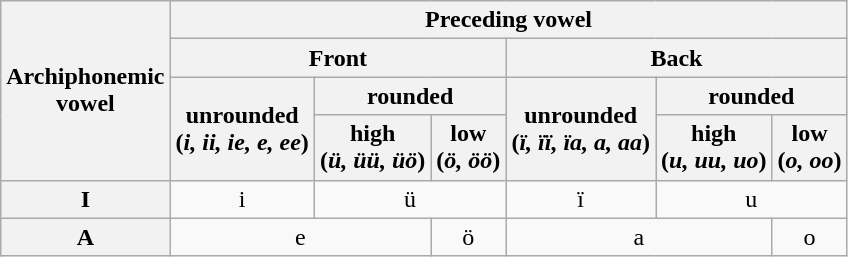<table class=wikitable style="text-align:center">
<tr>
<th rowspan="4">Archiphonemic <br> vowel</th>
<th colspan="6">Preceding vowel</th>
</tr>
<tr>
<th colspan="3">Front</th>
<th colspan="3">Back</th>
</tr>
<tr>
<th rowspan="2">unrounded<br>(<em>i, ii, ie, e, ee</em>)</th>
<th colspan="2">rounded</th>
<th rowspan="2">unrounded<br> (<em>ï, ïï, ïa, a, aa</em>)</th>
<th colspan="2">rounded</th>
</tr>
<tr>
<th>high<br>(<em>ü, üü, üö</em>)</th>
<th>low<br>(<em>ö, öö</em>)</th>
<th>high<br>(<em>u, uu, uo</em>)</th>
<th>low<br>(<em>o, oo</em>)</th>
</tr>
<tr>
<th>I</th>
<td>i</td>
<td colspan="2">ü</td>
<td>ï</td>
<td colspan="2">u</td>
</tr>
<tr>
<th>A</th>
<td colspan="2">e</td>
<td>ö</td>
<td colspan="2">a</td>
<td>o</td>
</tr>
</table>
